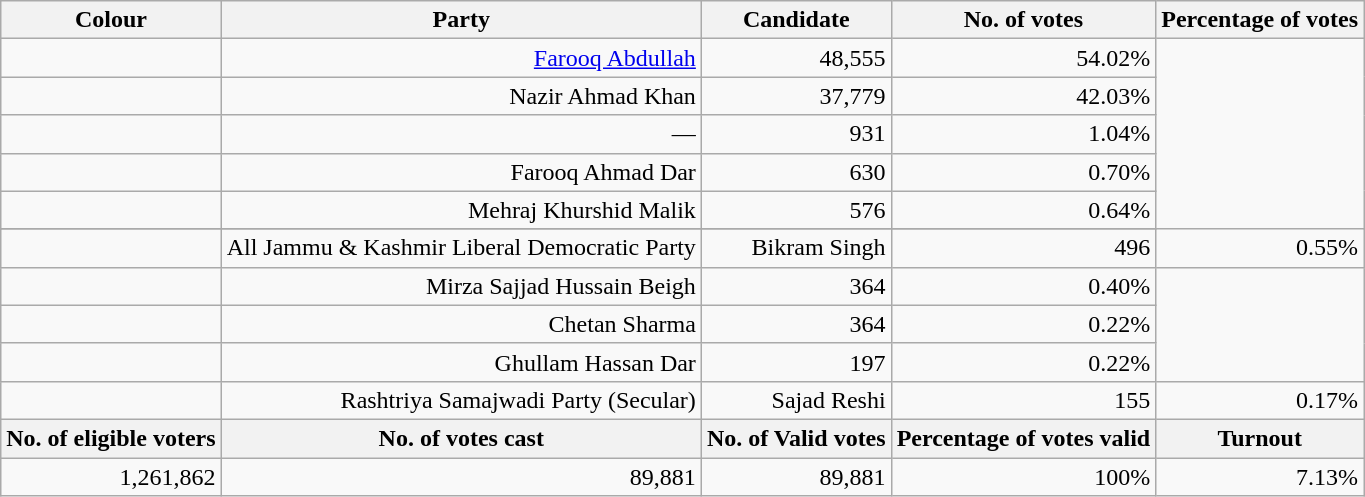<table class="wikitable" style="text-align:right;">
<tr>
<th scope="col">Colour</th>
<th scope="col">Party</th>
<th scope="col">Candidate</th>
<th scope="col">No. of votes</th>
<th scope="col">Percentage of votes</th>
</tr>
<tr>
<td></td>
<td><a href='#'>Farooq Abdullah</a></td>
<td>48,555</td>
<td>54.02%</td>
</tr>
<tr>
<td></td>
<td>Nazir Ahmad Khan</td>
<td>37,779</td>
<td>42.03%</td>
</tr>
<tr>
<td></td>
<td>—</td>
<td>931</td>
<td>1.04%</td>
</tr>
<tr>
<td></td>
<td>Farooq Ahmad Dar</td>
<td>630</td>
<td>0.70%</td>
</tr>
<tr>
<td></td>
<td>Mehraj Khurshid Malik</td>
<td>576</td>
<td>0.64%</td>
</tr>
<tr>
</tr>
<tr>
<td></td>
<td>All Jammu & Kashmir Liberal Democratic Party</td>
<td>Bikram Singh</td>
<td>496</td>
<td>0.55%</td>
</tr>
<tr>
<td></td>
<td>Mirza Sajjad Hussain Beigh</td>
<td>364</td>
<td>0.40%</td>
</tr>
<tr>
<td></td>
<td>Chetan Sharma</td>
<td>364</td>
<td>0.22%</td>
</tr>
<tr>
<td></td>
<td>Ghullam Hassan Dar</td>
<td>197</td>
<td>0.22%</td>
</tr>
<tr>
<td></td>
<td>Rashtriya Samajwadi Party (Secular)</td>
<td>Sajad Reshi</td>
<td>155</td>
<td>0.17%</td>
</tr>
<tr>
<th scope="col">No. of eligible voters</th>
<th scope="col">No. of votes cast</th>
<th scope="col">No. of Valid votes</th>
<th scope="col">Percentage of votes valid</th>
<th scope="col">Turnout</th>
</tr>
<tr>
<td>1,261,862</td>
<td>89,881</td>
<td>89,881</td>
<td>100%</td>
<td>7.13%</td>
</tr>
</table>
